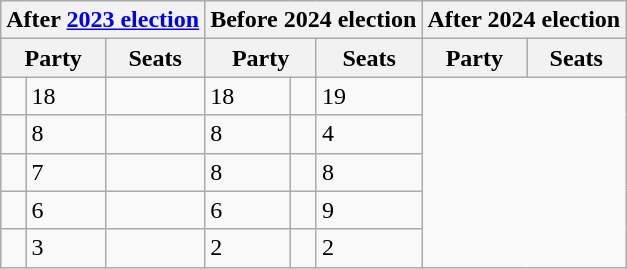<table class="wikitable">
<tr>
<th colspan="3">After <a href='#'>2023 election</a></th>
<th colspan="3">Before 2024 election</th>
<th colspan="3">After 2024 election</th>
</tr>
<tr>
<th colspan="2">Party</th>
<th>Seats</th>
<th colspan="2">Party</th>
<th>Seats</th>
<th colspan="2">Party</th>
<th>Seats</th>
</tr>
<tr>
<td></td>
<td>18</td>
<td></td>
<td>18</td>
<td></td>
<td>19</td>
</tr>
<tr>
<td></td>
<td>8</td>
<td></td>
<td>8</td>
<td></td>
<td>4</td>
</tr>
<tr>
<td></td>
<td>7</td>
<td></td>
<td>8</td>
<td></td>
<td>8</td>
</tr>
<tr>
<td></td>
<td>6</td>
<td></td>
<td>6</td>
<td></td>
<td>9</td>
</tr>
<tr>
<td></td>
<td>3</td>
<td></td>
<td>2</td>
<td></td>
<td>2</td>
</tr>
</table>
